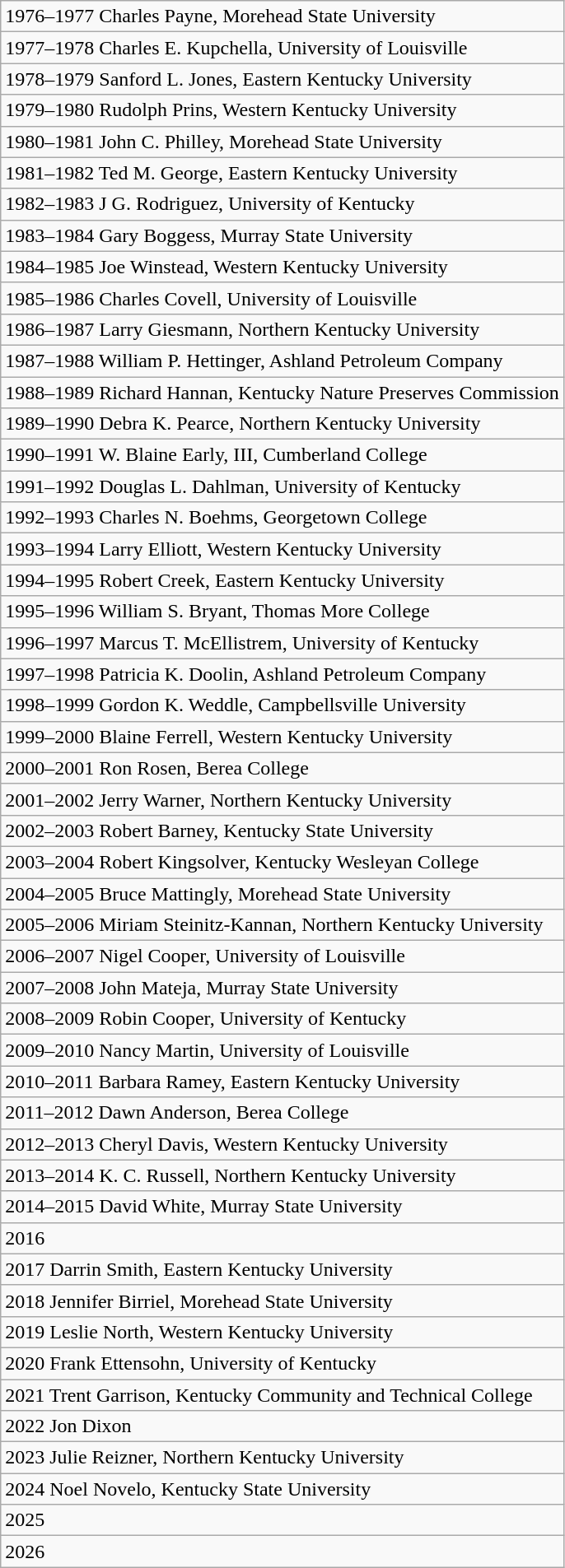<table class="wikitable">
<tr>
<td>1976–1977  Charles Payne, Morehead State University</td>
</tr>
<tr>
<td>1977–1978 Charles E.  Kupchella, University of Louisville</td>
</tr>
<tr>
<td>1978–1979 Sanford L. Jones,  Eastern Kentucky University</td>
</tr>
<tr>
<td>1979–1980 Rudolph Prins,  Western Kentucky University</td>
</tr>
<tr>
<td>1980–1981 John C. Philley,  Morehead State University</td>
</tr>
<tr>
<td>1981–1982 Ted M. George,  Eastern Kentucky University</td>
</tr>
<tr>
<td>1982–1983 J G. Rodriguez,  University of Kentucky</td>
</tr>
<tr>
<td>1983–1984 Gary Boggess, Murray  State University</td>
</tr>
<tr>
<td>1984–1985 Joe Winstead,  Western Kentucky University</td>
</tr>
<tr>
<td>1985–1986 Charles Covell,  University of Louisville</td>
</tr>
<tr>
<td>1986–1987 Larry Giesmann,  Northern Kentucky University</td>
</tr>
<tr>
<td>1987–1988 William P.  Hettinger, Ashland Petroleum Company</td>
</tr>
<tr>
<td>1988–1989 Richard Hannan,  Kentucky Nature Preserves Commission</td>
</tr>
<tr>
<td>1989–1990 Debra K. Pearce,  Northern Kentucky University</td>
</tr>
<tr>
<td>1990–1991 W. Blaine Early,  III, Cumberland College</td>
</tr>
<tr>
<td>1991–1992 Douglas L. Dahlman,  University of Kentucky</td>
</tr>
<tr>
<td>1992–1993 Charles N. Boehms,  Georgetown College</td>
</tr>
<tr>
<td>1993–1994 Larry Elliott,  Western Kentucky University</td>
</tr>
<tr>
<td>1994–1995 Robert Creek,  Eastern Kentucky University</td>
</tr>
<tr>
<td>1995–1996 William S. Bryant,  Thomas More College</td>
</tr>
<tr>
<td>1996–1997 Marcus T.  McEllistrem, University of Kentucky</td>
</tr>
<tr>
<td>1997–1998 Patricia K. Doolin,  Ashland Petroleum Company</td>
</tr>
<tr>
<td>1998–1999 Gordon K. Weddle,  Campbellsville University</td>
</tr>
<tr>
<td>1999–2000 Blaine Ferrell,  Western Kentucky University</td>
</tr>
<tr>
<td>2000–2001 Ron Rosen, Berea  College</td>
</tr>
<tr>
<td>2001–2002 Jerry Warner,  Northern Kentucky University</td>
</tr>
<tr>
<td>2002–2003 Robert Barney,  Kentucky State University</td>
</tr>
<tr>
<td>2003–2004 Robert Kingsolver,  Kentucky Wesleyan College</td>
</tr>
<tr>
<td>2004–2005 Bruce Mattingly,  Morehead State University</td>
</tr>
<tr>
<td>2005–2006 Miriam  Steinitz-Kannan, Northern Kentucky University</td>
</tr>
<tr>
<td>2006–2007 Nigel Cooper,  University of Louisville</td>
</tr>
<tr>
<td>2007–2008 John Mateja, Murray  State University</td>
</tr>
<tr>
<td>2008–2009 Robin Cooper,  University of Kentucky</td>
</tr>
<tr>
<td>2009–2010 Nancy Martin,  University of Louisville</td>
</tr>
<tr>
<td>2010–2011 Barbara Ramey,  Eastern Kentucky University</td>
</tr>
<tr>
<td>2011–2012 Dawn Anderson, Berea  College</td>
</tr>
<tr>
<td>2012–2013 Cheryl Davis,  Western Kentucky University</td>
</tr>
<tr>
<td>2013–2014 K. C. Russell,  Northern Kentucky University</td>
</tr>
<tr>
<td>2014–2015 David White, Murray State University</td>
</tr>
<tr>
<td>2016</td>
</tr>
<tr>
<td>2017 Darrin Smith, Eastern  Kentucky University</td>
</tr>
<tr>
<td>2018 Jennifer Birriel,  Morehead State University</td>
</tr>
<tr>
<td>2019 Leslie North, Western  Kentucky University</td>
</tr>
<tr>
<td>2020 Frank Ettensohn,  University of Kentucky</td>
</tr>
<tr>
<td>2021 Trent Garrison, Kentucky Community and Technical College</td>
</tr>
<tr>
<td>2022 Jon Dixon</td>
</tr>
<tr>
<td>2023 Julie Reizner, Northern  Kentucky University</td>
</tr>
<tr>
<td>2024 Noel Novelo, Kentucky State University</td>
</tr>
<tr>
<td>2025</td>
</tr>
<tr>
<td>2026</td>
</tr>
</table>
